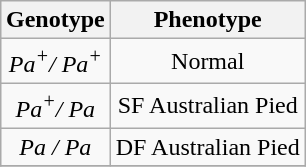<table class="wikitable" style="text-align:center" align="right">
<tr>
<th>Genotype</th>
<th>Phenotype</th>
</tr>
<tr>
<td><em>Pa<sup>+</sup>/ Pa<sup>+</sup></em></td>
<td>Normal</td>
</tr>
<tr>
<td><em>Pa<sup>+</sup>/ Pa</em></td>
<td>SF Australian Pied</td>
</tr>
<tr>
<td><em>Pa / Pa</em></td>
<td>DF Australian Pied</td>
</tr>
<tr>
</tr>
</table>
